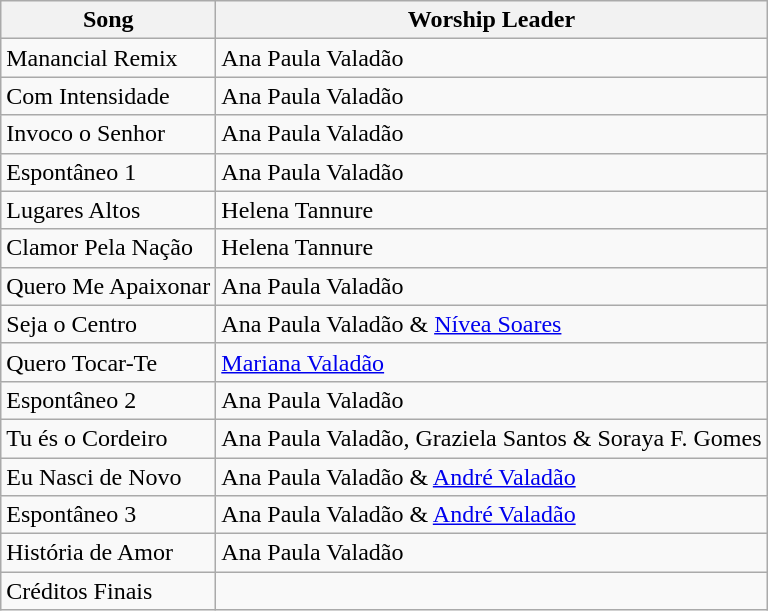<table class="wikitable">
<tr>
<th>Song</th>
<th>Worship Leader</th>
</tr>
<tr>
<td>Manancial Remix</td>
<td>Ana Paula Valadão</td>
</tr>
<tr>
<td>Com Intensidade</td>
<td>Ana Paula Valadão</td>
</tr>
<tr>
<td>Invoco o Senhor</td>
<td>Ana Paula Valadão</td>
</tr>
<tr>
<td>Espontâneo 1</td>
<td>Ana Paula Valadão</td>
</tr>
<tr>
<td>Lugares Altos</td>
<td>Helena Tannure</td>
</tr>
<tr>
<td>Clamor Pela Nação</td>
<td>Helena Tannure</td>
</tr>
<tr>
<td>Quero Me Apaixonar</td>
<td>Ana Paula Valadão</td>
</tr>
<tr>
<td>Seja o Centro</td>
<td>Ana Paula Valadão & <a href='#'>Nívea Soares</a></td>
</tr>
<tr>
<td>Quero Tocar-Te</td>
<td><a href='#'>Mariana Valadão</a></td>
</tr>
<tr>
<td>Espontâneo 2</td>
<td>Ana Paula Valadão</td>
</tr>
<tr>
<td>Tu és o Cordeiro</td>
<td>Ana Paula Valadão, Graziela Santos & Soraya F. Gomes</td>
</tr>
<tr>
<td>Eu Nasci de Novo</td>
<td>Ana Paula Valadão & <a href='#'>André Valadão</a></td>
</tr>
<tr>
<td>Espontâneo 3</td>
<td>Ana Paula Valadão & <a href='#'>André Valadão</a></td>
</tr>
<tr>
<td>História de Amor</td>
<td>Ana Paula Valadão</td>
</tr>
<tr>
<td>Créditos Finais</td>
<td></td>
</tr>
</table>
